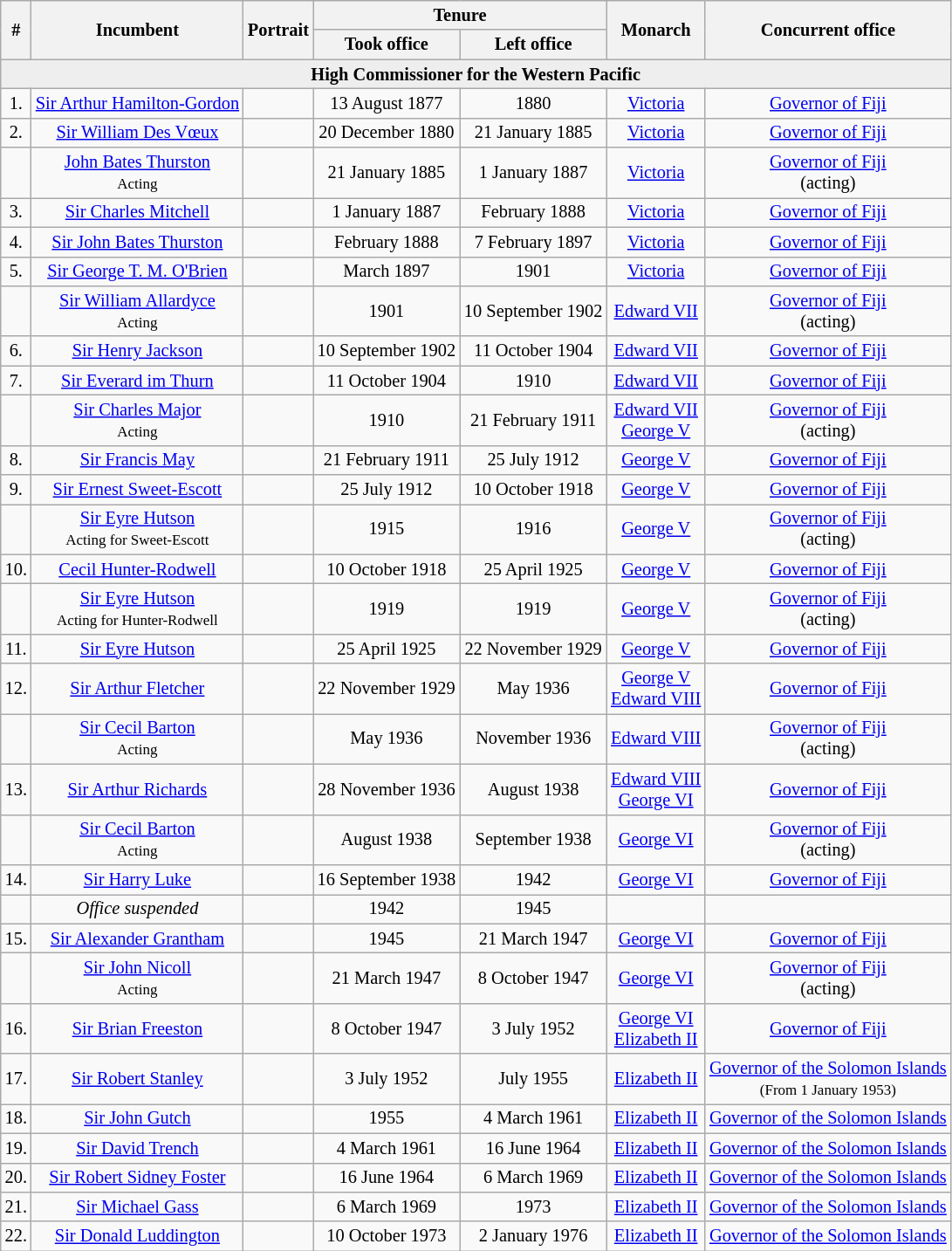<table class="wikitable" style="font-size:85%;text-align:center">
<tr>
<th rowspan="2">#</th>
<th rowspan="2">Incumbent</th>
<th rowspan="2">Portrait</th>
<th colspan="2">Tenure</th>
<th rowspan="2">Monarch</th>
<th rowspan="2">Concurrent office</th>
</tr>
<tr>
<th>Took office</th>
<th>Left office</th>
</tr>
<tr bgcolor=#EEEEEE>
<td align=center colspan=8><strong>High Commissioner for the Western Pacific</strong></td>
</tr>
<tr>
<td>1.</td>
<td><a href='#'>Sir Arthur Hamilton-Gordon</a></td>
<td></td>
<td>13 August 1877</td>
<td>1880</td>
<td><a href='#'>Victoria</a></td>
<td><a href='#'>Governor of Fiji</a></td>
</tr>
<tr>
<td>2.</td>
<td><a href='#'>Sir William Des Vœux</a></td>
<td></td>
<td>20 December 1880</td>
<td>21 January 1885</td>
<td><a href='#'>Victoria</a></td>
<td><a href='#'>Governor of Fiji</a></td>
</tr>
<tr>
<td></td>
<td><a href='#'>John Bates Thurston</a><br><small>Acting</small></td>
<td></td>
<td>21 January 1885</td>
<td>1 January 1887</td>
<td><a href='#'>Victoria</a></td>
<td><a href='#'>Governor of Fiji</a> <br>(acting)</td>
</tr>
<tr>
<td>3.</td>
<td><a href='#'>Sir Charles Mitchell</a></td>
<td></td>
<td>1 January 1887</td>
<td>February 1888</td>
<td><a href='#'>Victoria</a></td>
<td><a href='#'>Governor of Fiji</a></td>
</tr>
<tr>
<td>4.</td>
<td><a href='#'>Sir John Bates Thurston</a></td>
<td></td>
<td>February 1888</td>
<td>7 February 1897</td>
<td><a href='#'>Victoria</a></td>
<td><a href='#'>Governor of Fiji</a></td>
</tr>
<tr>
<td>5.</td>
<td><a href='#'>Sir George T. M. O'Brien</a></td>
<td></td>
<td>March 1897</td>
<td>1901</td>
<td><a href='#'>Victoria</a></td>
<td><a href='#'>Governor of Fiji</a></td>
</tr>
<tr>
<td></td>
<td><a href='#'>Sir William Allardyce</a><br><small>Acting</small></td>
<td></td>
<td>1901</td>
<td>10 September 1902</td>
<td><a href='#'>Edward VII</a></td>
<td><a href='#'>Governor of Fiji</a> <br>(acting)</td>
</tr>
<tr>
<td>6.</td>
<td><a href='#'>Sir Henry Jackson</a></td>
<td></td>
<td>10 September 1902</td>
<td>11 October 1904</td>
<td><a href='#'>Edward VII</a></td>
<td><a href='#'>Governor of Fiji</a></td>
</tr>
<tr>
<td>7.</td>
<td><a href='#'>Sir Everard im Thurn</a></td>
<td></td>
<td>11 October 1904</td>
<td>1910</td>
<td><a href='#'>Edward VII</a></td>
<td><a href='#'>Governor of Fiji</a></td>
</tr>
<tr>
<td></td>
<td><a href='#'>Sir Charles Major</a><br><small>Acting</small></td>
<td></td>
<td>1910</td>
<td>21 February 1911</td>
<td><a href='#'>Edward VII</a><br><a href='#'>George V</a></td>
<td><a href='#'>Governor of Fiji</a> <br>(acting)</td>
</tr>
<tr>
<td>8.</td>
<td><a href='#'>Sir Francis May</a></td>
<td></td>
<td>21 February 1911</td>
<td>25 July 1912</td>
<td><a href='#'>George V</a></td>
<td><a href='#'>Governor of Fiji</a></td>
</tr>
<tr>
<td>9.</td>
<td><a href='#'>Sir Ernest Sweet-Escott</a></td>
<td></td>
<td>25 July 1912</td>
<td>10 October 1918</td>
<td><a href='#'>George V</a></td>
<td><a href='#'>Governor of Fiji</a></td>
</tr>
<tr>
<td></td>
<td><a href='#'>Sir Eyre Hutson</a> <br><small>Acting for Sweet-Escott</small></td>
<td></td>
<td>1915</td>
<td>1916</td>
<td><a href='#'>George V</a></td>
<td><a href='#'>Governor of Fiji</a><br>(acting)</td>
</tr>
<tr>
<td>10.</td>
<td><a href='#'>Cecil Hunter-Rodwell</a></td>
<td></td>
<td>10 October 1918</td>
<td>25 April 1925</td>
<td><a href='#'>George V</a></td>
<td><a href='#'>Governor of Fiji</a></td>
</tr>
<tr>
<td></td>
<td><a href='#'>Sir Eyre Hutson</a> <br><small>Acting for Hunter-Rodwell</small></td>
<td></td>
<td>1919</td>
<td>1919</td>
<td><a href='#'>George V</a></td>
<td><a href='#'>Governor of Fiji</a><br>(acting)</td>
</tr>
<tr>
<td>11.</td>
<td><a href='#'>Sir Eyre Hutson</a></td>
<td></td>
<td>25 April 1925</td>
<td>22 November 1929</td>
<td><a href='#'>George V</a></td>
<td><a href='#'>Governor of Fiji</a></td>
</tr>
<tr>
<td>12.</td>
<td><a href='#'>Sir Arthur Fletcher</a></td>
<td></td>
<td>22 November 1929</td>
<td>May 1936</td>
<td><a href='#'>George V</a><br><a href='#'>Edward VIII</a></td>
<td><a href='#'>Governor of Fiji</a></td>
</tr>
<tr>
<td></td>
<td><a href='#'>Sir Cecil Barton</a><br><small>Acting</small></td>
<td></td>
<td>May 1936</td>
<td>November 1936</td>
<td><a href='#'>Edward VIII</a></td>
<td><a href='#'>Governor of Fiji</a> <br>(acting)</td>
</tr>
<tr>
<td>13.</td>
<td><a href='#'>Sir Arthur Richards</a></td>
<td></td>
<td>28 November 1936</td>
<td>August 1938</td>
<td><a href='#'>Edward VIII</a><br><a href='#'>George VI</a></td>
<td><a href='#'>Governor of Fiji</a></td>
</tr>
<tr>
<td></td>
<td><a href='#'>Sir Cecil Barton</a><br><small>Acting</small></td>
<td></td>
<td>August 1938</td>
<td>September 1938</td>
<td><a href='#'>George VI</a></td>
<td><a href='#'>Governor of Fiji</a> <br>(acting)</td>
</tr>
<tr>
<td>14.</td>
<td><a href='#'>Sir Harry Luke</a></td>
<td></td>
<td>16 September 1938</td>
<td>1942</td>
<td><a href='#'>George VI</a></td>
<td><a href='#'>Governor of Fiji</a></td>
</tr>
<tr>
<td></td>
<td><em>Office suspended</em></td>
<td></td>
<td>1942</td>
<td>1945</td>
<td></td>
</tr>
<tr>
<td>15.</td>
<td><a href='#'>Sir Alexander Grantham</a></td>
<td></td>
<td>1945</td>
<td>21 March 1947</td>
<td><a href='#'>George VI</a></td>
<td><a href='#'>Governor of Fiji</a></td>
</tr>
<tr>
<td></td>
<td><a href='#'>Sir John Nicoll</a><br><small>Acting</small></td>
<td></td>
<td>21 March 1947</td>
<td>8 October 1947</td>
<td><a href='#'>George VI</a></td>
<td><a href='#'>Governor of Fiji</a> <br>(acting)</td>
</tr>
<tr>
<td>16.</td>
<td><a href='#'>Sir Brian Freeston</a></td>
<td></td>
<td>8 October 1947</td>
<td>3 July 1952</td>
<td><a href='#'>George VI</a><br><a href='#'>Elizabeth II</a></td>
<td><a href='#'>Governor of Fiji</a></td>
</tr>
<tr>
<td>17.</td>
<td><a href='#'>Sir Robert Stanley</a></td>
<td></td>
<td>3 July 1952</td>
<td>July 1955</td>
<td><a href='#'>Elizabeth II</a></td>
<td><a href='#'>Governor of the Solomon Islands</a><br><small>(From 1 January 1953)</small></td>
</tr>
<tr>
<td>18.</td>
<td><a href='#'>Sir John Gutch</a></td>
<td></td>
<td>1955</td>
<td>4 March 1961</td>
<td><a href='#'>Elizabeth II</a></td>
<td><a href='#'>Governor of the Solomon Islands</a></td>
</tr>
<tr>
<td>19.</td>
<td><a href='#'>Sir David Trench</a></td>
<td></td>
<td>4 March 1961</td>
<td>16 June 1964</td>
<td><a href='#'>Elizabeth II</a></td>
<td><a href='#'>Governor of the Solomon Islands</a></td>
</tr>
<tr>
<td>20.</td>
<td><a href='#'>Sir Robert Sidney Foster</a></td>
<td></td>
<td>16 June 1964</td>
<td>6 March 1969</td>
<td><a href='#'>Elizabeth II</a></td>
<td><a href='#'>Governor of the Solomon Islands</a></td>
</tr>
<tr>
<td>21.</td>
<td><a href='#'>Sir Michael Gass</a></td>
<td></td>
<td>6 March 1969</td>
<td>1973</td>
<td><a href='#'>Elizabeth II</a></td>
<td><a href='#'>Governor of the Solomon Islands</a></td>
</tr>
<tr>
<td>22.</td>
<td><a href='#'>Sir Donald Luddington</a></td>
<td></td>
<td>10 October 1973</td>
<td>2 January 1976</td>
<td><a href='#'>Elizabeth II</a></td>
<td><a href='#'>Governor of the Solomon Islands</a></td>
</tr>
</table>
